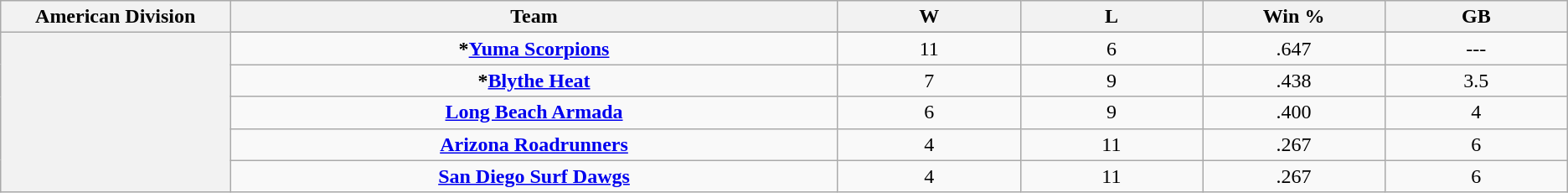<table class="wikitable">
<tr>
<th bgcolor="#DDDDFF" width="3%">American Division</th>
<th bgcolor="#DDDDFF" width="10%">Team</th>
<th bgcolor="#DDDDFF" width="3%">W</th>
<th bgcolor="#DDDDFF" width="3%">L</th>
<th bgcolor="#DDDDFF" width="3%">Win %</th>
<th bgcolor="#DDDDFF" width="3%">GB</th>
</tr>
<tr>
<th rowspan="7"></th>
</tr>
<tr>
<td align=center><strong>*<a href='#'>Yuma Scorpions</a></strong></td>
<td align=center>11</td>
<td align=center>6</td>
<td align=center>.647</td>
<td align=center>---</td>
</tr>
<tr>
<td align=center><strong>*<a href='#'>Blythe Heat</a></strong></td>
<td align=center>7</td>
<td align=center>9</td>
<td align=center>.438</td>
<td align=center>3.5</td>
</tr>
<tr>
<td align=center><strong><a href='#'>Long Beach Armada</a></strong></td>
<td align=center>6</td>
<td align=center>9</td>
<td align=center>.400</td>
<td align=center>4</td>
</tr>
<tr>
<td align=center><strong><a href='#'>Arizona Roadrunners</a></strong></td>
<td align=center>4</td>
<td align=center>11</td>
<td align=center>.267</td>
<td align=center>6</td>
</tr>
<tr>
<td align=center><strong><a href='#'>San Diego Surf Dawgs</a></strong></td>
<td align=center>4</td>
<td align=center>11</td>
<td align=center>.267</td>
<td align=center>6</td>
</tr>
</table>
